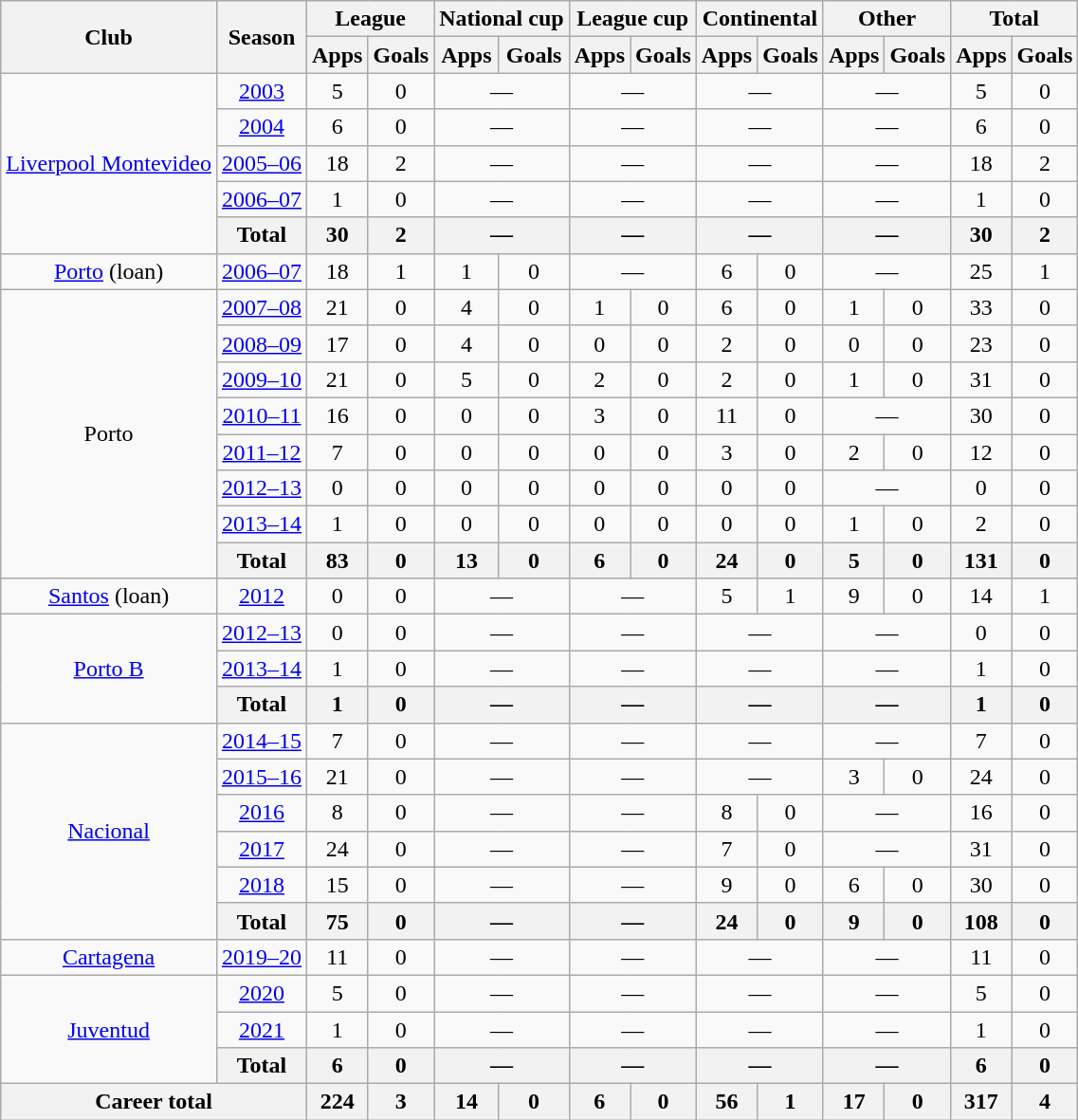<table class="wikitable" style="text-align:center">
<tr>
<th rowspan="2">Club</th>
<th rowspan="2">Season</th>
<th colspan="2">League</th>
<th colspan="2">National cup</th>
<th colspan="2">League cup</th>
<th colspan="2">Continental</th>
<th colspan="2">Other</th>
<th colspan="2">Total</th>
</tr>
<tr>
<th>Apps</th>
<th>Goals</th>
<th>Apps</th>
<th>Goals</th>
<th>Apps</th>
<th>Goals</th>
<th>Apps</th>
<th>Goals</th>
<th>Apps</th>
<th>Goals</th>
<th>Apps</th>
<th>Goals</th>
</tr>
<tr>
<td rowspan="5"><a href='#'>Liverpool Montevideo</a></td>
<td><a href='#'>2003</a></td>
<td>5</td>
<td>0</td>
<td colspan="2">—</td>
<td colspan="2">—</td>
<td colspan="2">—</td>
<td colspan="2">—</td>
<td>5</td>
<td>0</td>
</tr>
<tr>
<td><a href='#'>2004</a></td>
<td>6</td>
<td>0</td>
<td colspan="2">—</td>
<td colspan="2">—</td>
<td colspan="2">—</td>
<td colspan="2">—</td>
<td>6</td>
<td>0</td>
</tr>
<tr>
<td><a href='#'>2005–06</a></td>
<td>18</td>
<td>2</td>
<td colspan="2">—</td>
<td colspan="2">—</td>
<td colspan="2">—</td>
<td colspan="2">—</td>
<td>18</td>
<td>2</td>
</tr>
<tr>
<td><a href='#'>2006–07</a></td>
<td>1</td>
<td>0</td>
<td colspan="2">—</td>
<td colspan="2">—</td>
<td colspan="2">—</td>
<td colspan="2">—</td>
<td>1</td>
<td>0</td>
</tr>
<tr>
<th>Total</th>
<th>30</th>
<th>2</th>
<th colspan="2">—</th>
<th colspan="2">—</th>
<th colspan="2">—</th>
<th colspan="2">—</th>
<th>30</th>
<th>2</th>
</tr>
<tr>
<td><a href='#'>Porto</a> (loan)</td>
<td><a href='#'>2006–07</a></td>
<td>18</td>
<td>1</td>
<td>1</td>
<td>0</td>
<td colspan="2">—</td>
<td>6</td>
<td>0</td>
<td colspan="2">—</td>
<td>25</td>
<td>1</td>
</tr>
<tr>
<td rowspan="8">Porto</td>
<td><a href='#'>2007–08</a></td>
<td>21</td>
<td>0</td>
<td>4</td>
<td>0</td>
<td>1</td>
<td>0</td>
<td>6</td>
<td>0</td>
<td>1</td>
<td>0</td>
<td>33</td>
<td>0</td>
</tr>
<tr>
<td><a href='#'>2008–09</a></td>
<td>17</td>
<td>0</td>
<td>4</td>
<td>0</td>
<td>0</td>
<td>0</td>
<td>2</td>
<td>0</td>
<td>0</td>
<td>0</td>
<td>23</td>
<td>0</td>
</tr>
<tr>
<td><a href='#'>2009–10</a></td>
<td>21</td>
<td>0</td>
<td>5</td>
<td>0</td>
<td>2</td>
<td>0</td>
<td>2</td>
<td>0</td>
<td>1</td>
<td>0</td>
<td>31</td>
<td>0</td>
</tr>
<tr>
<td><a href='#'>2010–11</a></td>
<td>16</td>
<td>0</td>
<td>0</td>
<td>0</td>
<td>3</td>
<td>0</td>
<td>11</td>
<td>0</td>
<td colspan="2">—</td>
<td>30</td>
<td>0</td>
</tr>
<tr>
<td><a href='#'>2011–12</a></td>
<td>7</td>
<td>0</td>
<td>0</td>
<td>0</td>
<td>0</td>
<td>0</td>
<td>3</td>
<td>0</td>
<td>2</td>
<td>0</td>
<td>12</td>
<td>0</td>
</tr>
<tr>
<td><a href='#'>2012–13</a></td>
<td>0</td>
<td>0</td>
<td>0</td>
<td>0</td>
<td>0</td>
<td>0</td>
<td>0</td>
<td>0</td>
<td colspan="2">—</td>
<td>0</td>
<td>0</td>
</tr>
<tr>
<td><a href='#'>2013–14</a></td>
<td>1</td>
<td>0</td>
<td>0</td>
<td>0</td>
<td>0</td>
<td>0</td>
<td>0</td>
<td>0</td>
<td>1</td>
<td>0</td>
<td>2</td>
<td>0</td>
</tr>
<tr>
<th>Total</th>
<th>83</th>
<th>0</th>
<th>13</th>
<th>0</th>
<th>6</th>
<th>0</th>
<th>24</th>
<th>0</th>
<th>5</th>
<th>0</th>
<th>131</th>
<th>0</th>
</tr>
<tr>
<td><a href='#'>Santos</a> (loan)</td>
<td><a href='#'>2012</a></td>
<td>0</td>
<td>0</td>
<td colspan="2">—</td>
<td colspan="2">—</td>
<td>5</td>
<td>1</td>
<td>9</td>
<td>0</td>
<td>14</td>
<td>1</td>
</tr>
<tr>
<td rowspan="3"><a href='#'>Porto B</a></td>
<td><a href='#'>2012–13</a></td>
<td>0</td>
<td>0</td>
<td colspan="2">—</td>
<td colspan="2">—</td>
<td colspan="2">—</td>
<td colspan="2">—</td>
<td>0</td>
<td>0</td>
</tr>
<tr>
<td><a href='#'>2013–14</a></td>
<td>1</td>
<td>0</td>
<td colspan="2">—</td>
<td colspan="2">—</td>
<td colspan="2">—</td>
<td colspan="2">—</td>
<td>1</td>
<td>0</td>
</tr>
<tr>
<th>Total</th>
<th>1</th>
<th>0</th>
<th colspan="2">—</th>
<th colspan="2">—</th>
<th colspan="2">—</th>
<th colspan="2">—</th>
<th>1</th>
<th>0</th>
</tr>
<tr>
<td rowspan="6"><a href='#'>Nacional</a></td>
<td><a href='#'>2014–15</a></td>
<td>7</td>
<td>0</td>
<td colspan="2">—</td>
<td colspan="2">—</td>
<td colspan="2">—</td>
<td colspan="2">—</td>
<td>7</td>
<td>0</td>
</tr>
<tr>
<td><a href='#'>2015–16</a></td>
<td>21</td>
<td>0</td>
<td colspan="2">—</td>
<td colspan="2">—</td>
<td colspan="2">—</td>
<td>3</td>
<td>0</td>
<td>24</td>
<td>0</td>
</tr>
<tr>
<td><a href='#'>2016</a></td>
<td>8</td>
<td>0</td>
<td colspan="2">—</td>
<td colspan="2">—</td>
<td>8</td>
<td>0</td>
<td colspan="2">—</td>
<td>16</td>
<td>0</td>
</tr>
<tr>
<td><a href='#'>2017</a></td>
<td>24</td>
<td>0</td>
<td colspan="2">—</td>
<td colspan="2">—</td>
<td>7</td>
<td>0</td>
<td colspan="2">—</td>
<td>31</td>
<td>0</td>
</tr>
<tr>
<td><a href='#'>2018</a></td>
<td>15</td>
<td>0</td>
<td colspan="2">—</td>
<td colspan="2">—</td>
<td>9</td>
<td>0</td>
<td>6</td>
<td>0</td>
<td>30</td>
<td>0</td>
</tr>
<tr>
<th>Total</th>
<th>75</th>
<th>0</th>
<th colspan="2">—</th>
<th colspan="2">—</th>
<th>24</th>
<th>0</th>
<th>9</th>
<th>0</th>
<th>108</th>
<th>0</th>
</tr>
<tr>
<td><a href='#'>Cartagena</a></td>
<td><a href='#'>2019–20</a></td>
<td>11</td>
<td>0</td>
<td colspan="2">—</td>
<td colspan="2">—</td>
<td colspan="2">—</td>
<td colspan="2">—</td>
<td>11</td>
<td>0</td>
</tr>
<tr>
<td rowspan="3"><a href='#'>Juventud</a></td>
<td><a href='#'>2020</a></td>
<td>5</td>
<td>0</td>
<td colspan="2">—</td>
<td colspan="2">—</td>
<td colspan="2">—</td>
<td colspan="2">—</td>
<td>5</td>
<td>0</td>
</tr>
<tr>
<td><a href='#'>2021</a></td>
<td>1</td>
<td>0</td>
<td colspan="2">—</td>
<td colspan="2">—</td>
<td colspan="2">—</td>
<td colspan="2">—</td>
<td>1</td>
<td>0</td>
</tr>
<tr>
<th>Total</th>
<th>6</th>
<th>0</th>
<th colspan="2">—</th>
<th colspan="2">—</th>
<th colspan="2">—</th>
<th colspan="2">—</th>
<th>6</th>
<th>0</th>
</tr>
<tr>
<th colspan="2">Career total</th>
<th>224</th>
<th>3</th>
<th>14</th>
<th>0</th>
<th>6</th>
<th>0</th>
<th>56</th>
<th>1</th>
<th>17</th>
<th>0</th>
<th>317</th>
<th>4</th>
</tr>
</table>
